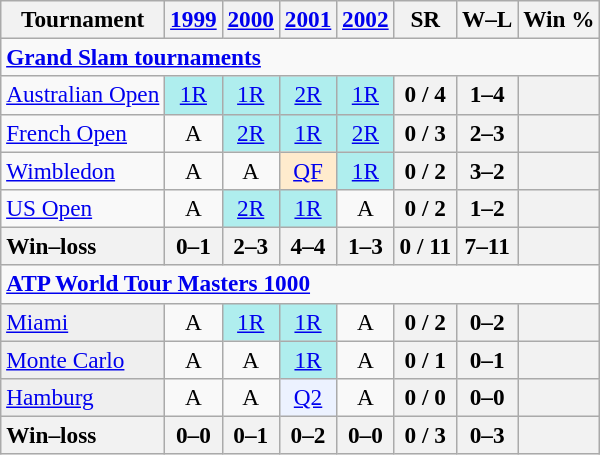<table class=wikitable style=text-align:center;font-size:97%>
<tr>
<th>Tournament</th>
<th><a href='#'>1999</a></th>
<th><a href='#'>2000</a></th>
<th><a href='#'>2001</a></th>
<th><a href='#'>2002</a></th>
<th>SR</th>
<th>W–L</th>
<th>Win %</th>
</tr>
<tr>
<td colspan=20 align=left><a href='#'><strong>Grand Slam tournaments</strong></a></td>
</tr>
<tr>
<td align=left><a href='#'>Australian Open</a></td>
<td style=background:#afeeee><a href='#'>1R</a></td>
<td style=background:#afeeee><a href='#'>1R</a></td>
<td style=background:#afeeee><a href='#'>2R</a></td>
<td style=background:#afeeee><a href='#'>1R</a></td>
<th>0 / 4</th>
<th>1–4</th>
<th></th>
</tr>
<tr>
<td align=left><a href='#'>French Open</a></td>
<td>A</td>
<td style=background:#afeeee><a href='#'>2R</a></td>
<td style=background:#afeeee><a href='#'>1R</a></td>
<td style=background:#afeeee><a href='#'>2R</a></td>
<th>0 / 3</th>
<th>2–3</th>
<th></th>
</tr>
<tr>
<td align=left><a href='#'>Wimbledon</a></td>
<td>A</td>
<td>A</td>
<td style=background:#ffebcd><a href='#'>QF</a></td>
<td style=background:#afeeee><a href='#'>1R</a></td>
<th>0 / 2</th>
<th>3–2</th>
<th></th>
</tr>
<tr>
<td align=left><a href='#'>US Open</a></td>
<td>A</td>
<td style=background:#afeeee><a href='#'>2R</a></td>
<td style=background:#afeeee><a href='#'>1R</a></td>
<td>A</td>
<th>0 / 2</th>
<th>1–2</th>
<th></th>
</tr>
<tr>
<th style=text-align:left>Win–loss</th>
<th>0–1</th>
<th>2–3</th>
<th>4–4</th>
<th>1–3</th>
<th>0 / 11</th>
<th>7–11</th>
<th></th>
</tr>
<tr>
<td colspan=20 align=left><strong><a href='#'>ATP World Tour Masters 1000</a></strong></td>
</tr>
<tr>
<td bgcolor=efefef align=left><a href='#'>Miami</a></td>
<td>A</td>
<td bgcolor=afeeee><a href='#'>1R</a></td>
<td bgcolor=afeeee><a href='#'>1R</a></td>
<td>A</td>
<th>0 / 2</th>
<th>0–2</th>
<th></th>
</tr>
<tr>
<td bgcolor=efefef align=left><a href='#'>Monte Carlo</a></td>
<td>A</td>
<td>A</td>
<td bgcolor=afeeee><a href='#'>1R</a></td>
<td>A</td>
<th>0 / 1</th>
<th>0–1</th>
<th></th>
</tr>
<tr>
<td bgcolor=efefef align=left><a href='#'>Hamburg</a></td>
<td>A</td>
<td>A</td>
<td bgcolor=ecf2ff><a href='#'>Q2</a></td>
<td>A</td>
<th>0 / 0</th>
<th>0–0</th>
<th></th>
</tr>
<tr>
<th style=text-align:left>Win–loss</th>
<th>0–0</th>
<th>0–1</th>
<th>0–2</th>
<th>0–0</th>
<th>0 / 3</th>
<th>0–3</th>
<th></th>
</tr>
</table>
